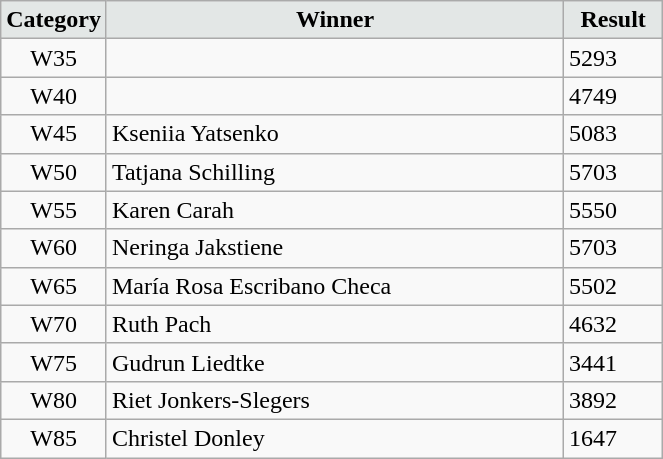<table class="wikitable" width=35%>
<tr>
<td width=15% align="center" bgcolor=#E3E7E6><strong>Category</strong></td>
<td align="center" bgcolor=#E3E7E6> <strong>Winner</strong></td>
<td width=15% align="center" bgcolor=#E3E7E6><strong>Result</strong></td>
</tr>
<tr>
<td align="center">W35</td>
<td> </td>
<td>5293</td>
</tr>
<tr>
<td align="center">W40</td>
<td> </td>
<td>4749</td>
</tr>
<tr>
<td align="center">W45</td>
<td> Kseniia Yatsenko</td>
<td>5083</td>
</tr>
<tr>
<td align="center">W50</td>
<td> Tatjana Schilling</td>
<td>5703</td>
</tr>
<tr>
<td align="center">W55</td>
<td> Karen Carah</td>
<td>5550</td>
</tr>
<tr>
<td align="center">W60</td>
<td> Neringa Jakstiene</td>
<td>5703</td>
</tr>
<tr>
<td align="center">W65</td>
<td> María Rosa Escribano Checa</td>
<td>5502</td>
</tr>
<tr>
<td align="center">W70</td>
<td> Ruth Pach</td>
<td>4632</td>
</tr>
<tr>
<td align="center">W75</td>
<td> Gudrun Liedtke</td>
<td>3441</td>
</tr>
<tr>
<td align="center">W80</td>
<td> Riet Jonkers-Slegers</td>
<td>3892</td>
</tr>
<tr>
<td align="center">W85</td>
<td> Christel Donley</td>
<td>1647</td>
</tr>
</table>
